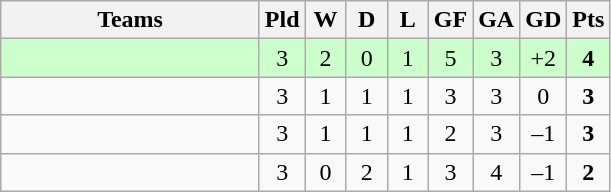<table class="wikitable" style="text-align: center;">
<tr>
<th width=165>Teams</th>
<th width=20>Pld</th>
<th width=20>W</th>
<th width=20>D</th>
<th width=20>L</th>
<th width=20>GF</th>
<th width=20>GA</th>
<th width=20>GD</th>
<th width=20>Pts</th>
</tr>
<tr align=center style="background:#ccffcc;">
<td style="text-align:left;"></td>
<td>3</td>
<td>2</td>
<td>0</td>
<td>1</td>
<td>5</td>
<td>3</td>
<td>+2</td>
<td><strong>4</strong></td>
</tr>
<tr align=center>
<td style="text-align:left;"></td>
<td>3</td>
<td>1</td>
<td>1</td>
<td>1</td>
<td>3</td>
<td>3</td>
<td>0</td>
<td><strong>3</strong></td>
</tr>
<tr align=center>
<td style="text-align:left;"></td>
<td>3</td>
<td>1</td>
<td>1</td>
<td>1</td>
<td>2</td>
<td>3</td>
<td>–1</td>
<td><strong>3</strong></td>
</tr>
<tr align=center>
<td style="text-align:left;"></td>
<td>3</td>
<td>0</td>
<td>2</td>
<td>1</td>
<td>3</td>
<td>4</td>
<td>–1</td>
<td><strong>2</strong></td>
</tr>
</table>
